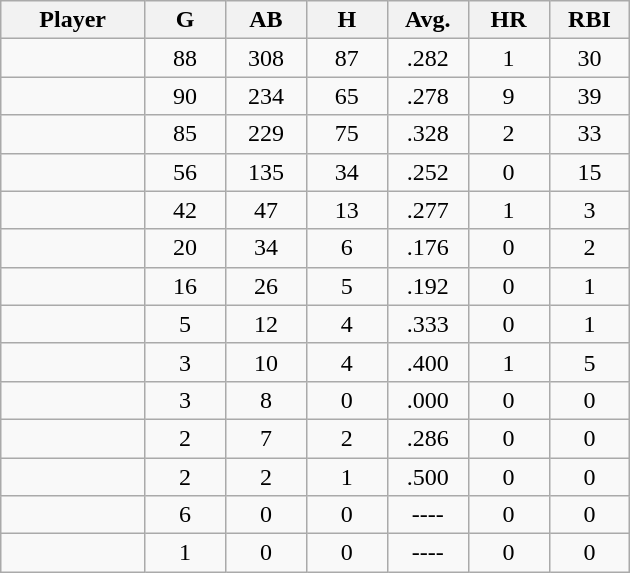<table class="wikitable sortable">
<tr>
<th bgcolor="#DDDDFF" width="16%">Player</th>
<th bgcolor="#DDDDFF" width="9%">G</th>
<th bgcolor="#DDDDFF" width="9%">AB</th>
<th bgcolor="#DDDDFF" width="9%">H</th>
<th bgcolor="#DDDDFF" width="9%">Avg.</th>
<th bgcolor="#DDDDFF" width="9%">HR</th>
<th bgcolor="#DDDDFF" width="9%">RBI</th>
</tr>
<tr align="center">
<td></td>
<td>88</td>
<td>308</td>
<td>87</td>
<td>.282</td>
<td>1</td>
<td>30</td>
</tr>
<tr align="center">
<td></td>
<td>90</td>
<td>234</td>
<td>65</td>
<td>.278</td>
<td>9</td>
<td>39</td>
</tr>
<tr align="center">
<td></td>
<td>85</td>
<td>229</td>
<td>75</td>
<td>.328</td>
<td>2</td>
<td>33</td>
</tr>
<tr align="center">
<td></td>
<td>56</td>
<td>135</td>
<td>34</td>
<td>.252</td>
<td>0</td>
<td>15</td>
</tr>
<tr align="center">
<td></td>
<td>42</td>
<td>47</td>
<td>13</td>
<td>.277</td>
<td>1</td>
<td>3</td>
</tr>
<tr align="center">
<td></td>
<td>20</td>
<td>34</td>
<td>6</td>
<td>.176</td>
<td>0</td>
<td>2</td>
</tr>
<tr align="center">
<td></td>
<td>16</td>
<td>26</td>
<td>5</td>
<td>.192</td>
<td>0</td>
<td>1</td>
</tr>
<tr align="center">
<td></td>
<td>5</td>
<td>12</td>
<td>4</td>
<td>.333</td>
<td>0</td>
<td>1</td>
</tr>
<tr align="center">
<td></td>
<td>3</td>
<td>10</td>
<td>4</td>
<td>.400</td>
<td>1</td>
<td>5</td>
</tr>
<tr align="center">
<td></td>
<td>3</td>
<td>8</td>
<td>0</td>
<td>.000</td>
<td>0</td>
<td>0</td>
</tr>
<tr align="center">
<td></td>
<td>2</td>
<td>7</td>
<td>2</td>
<td>.286</td>
<td>0</td>
<td>0</td>
</tr>
<tr align="center">
<td></td>
<td>2</td>
<td>2</td>
<td>1</td>
<td>.500</td>
<td>0</td>
<td>0</td>
</tr>
<tr align="center">
<td></td>
<td>6</td>
<td>0</td>
<td>0</td>
<td>----</td>
<td>0</td>
<td>0</td>
</tr>
<tr align="center">
<td></td>
<td>1</td>
<td>0</td>
<td>0</td>
<td>----</td>
<td>0</td>
<td>0</td>
</tr>
</table>
